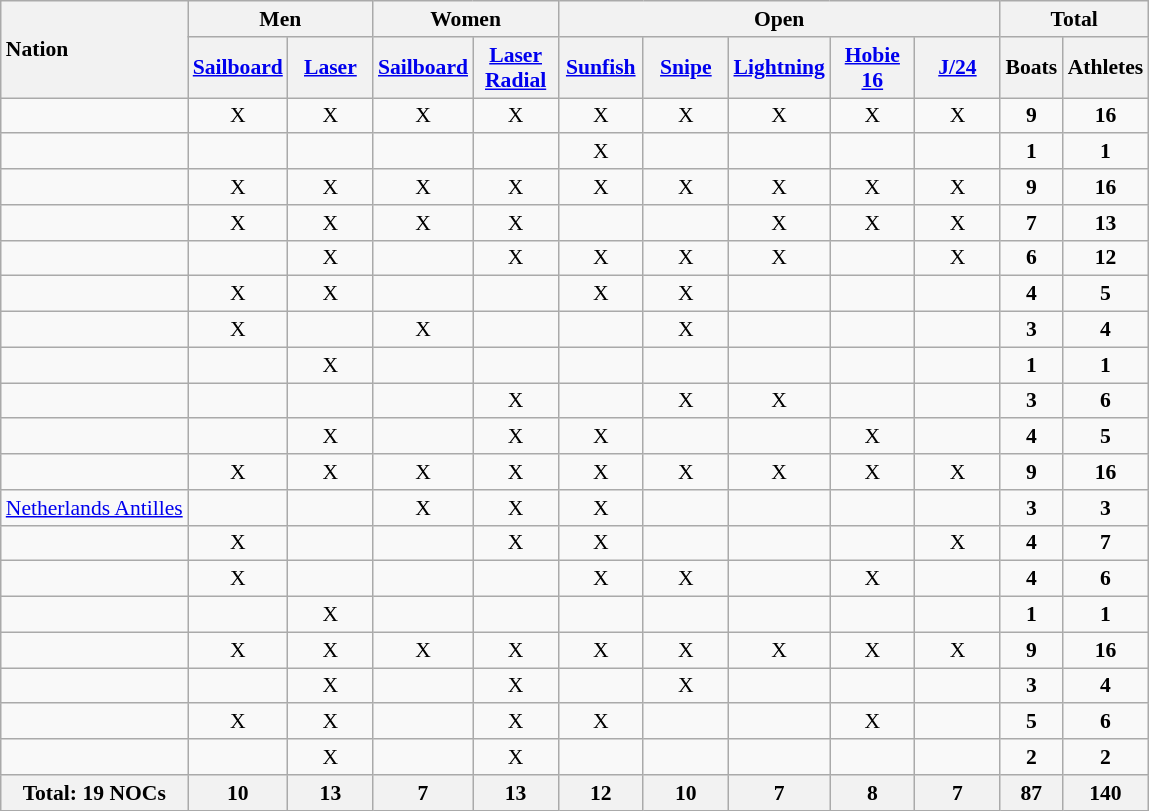<table class=wikitable style="text-align:center; font-size:90%">
<tr>
<th rowspan="2" style="text-align:left;">Nation</th>
<th colspan="2">Men</th>
<th colspan="2">Women</th>
<th colspan=5>Open</th>
<th colspan=2>Total</th>
</tr>
<tr>
<th width=50><a href='#'>Sailboard</a></th>
<th width=50><a href='#'>Laser</a></th>
<th width=50><a href='#'>Sailboard</a></th>
<th width=50><a href='#'>Laser Radial</a></th>
<th width=50><a href='#'>Sunfish</a></th>
<th width=50><a href='#'>Snipe</a></th>
<th width=50><a href='#'>Lightning</a></th>
<th width=50><a href='#'>Hobie 16</a></th>
<th width=50><a href='#'>J/24</a></th>
<th width=35>Boats</th>
<th width=49>Athletes</th>
</tr>
<tr>
<td style="text-align:left;"></td>
<td>X</td>
<td>X</td>
<td>X</td>
<td>X</td>
<td>X</td>
<td>X</td>
<td>X</td>
<td>X</td>
<td>X</td>
<td><strong>9</strong></td>
<td><strong>16</strong></td>
</tr>
<tr>
<td style="text-align:left;"></td>
<td></td>
<td></td>
<td></td>
<td></td>
<td>X</td>
<td></td>
<td></td>
<td></td>
<td></td>
<td><strong>1</strong></td>
<td><strong>1</strong></td>
</tr>
<tr>
<td style="text-align:left;"></td>
<td>X</td>
<td>X</td>
<td>X</td>
<td>X</td>
<td>X</td>
<td>X</td>
<td>X</td>
<td>X</td>
<td>X</td>
<td><strong>9</strong></td>
<td><strong>16</strong></td>
</tr>
<tr>
<td style="text-align:left;"></td>
<td>X</td>
<td>X</td>
<td>X</td>
<td>X</td>
<td></td>
<td></td>
<td>X</td>
<td>X</td>
<td>X</td>
<td><strong>7</strong></td>
<td><strong>13</strong></td>
</tr>
<tr>
<td style="text-align:left;"></td>
<td></td>
<td>X</td>
<td></td>
<td>X</td>
<td>X</td>
<td>X</td>
<td>X</td>
<td></td>
<td>X</td>
<td><strong>6</strong></td>
<td><strong>12</strong></td>
</tr>
<tr>
<td style="text-align:left;"></td>
<td>X</td>
<td>X</td>
<td></td>
<td></td>
<td>X</td>
<td>X</td>
<td></td>
<td></td>
<td></td>
<td><strong>4</strong></td>
<td><strong>5</strong></td>
</tr>
<tr>
<td style="text-align:left;"></td>
<td>X</td>
<td></td>
<td>X</td>
<td></td>
<td></td>
<td>X</td>
<td></td>
<td></td>
<td></td>
<td><strong>3</strong></td>
<td><strong>4</strong></td>
</tr>
<tr>
<td style="text-align:left;"></td>
<td></td>
<td>X</td>
<td></td>
<td></td>
<td></td>
<td></td>
<td></td>
<td></td>
<td></td>
<td><strong>1</strong></td>
<td><strong>1</strong></td>
</tr>
<tr>
<td style="text-align:left;"></td>
<td></td>
<td></td>
<td></td>
<td>X</td>
<td></td>
<td>X</td>
<td>X</td>
<td></td>
<td></td>
<td><strong>3</strong></td>
<td><strong>6</strong></td>
</tr>
<tr>
<td style="text-align:left;"></td>
<td></td>
<td>X</td>
<td></td>
<td>X</td>
<td>X</td>
<td></td>
<td></td>
<td>X</td>
<td></td>
<td><strong>4</strong></td>
<td><strong>5</strong></td>
</tr>
<tr>
<td style="text-align:left;"></td>
<td>X</td>
<td>X</td>
<td>X</td>
<td>X</td>
<td>X</td>
<td>X</td>
<td>X</td>
<td>X</td>
<td>X</td>
<td><strong>9</strong></td>
<td><strong>16</strong></td>
</tr>
<tr>
<td style="text-align:left;"> <a href='#'>Netherlands Antilles</a></td>
<td></td>
<td></td>
<td>X</td>
<td>X</td>
<td>X</td>
<td></td>
<td></td>
<td></td>
<td></td>
<td><strong>3</strong></td>
<td><strong>3</strong></td>
</tr>
<tr>
<td style="text-align:left;"></td>
<td>X</td>
<td></td>
<td></td>
<td>X</td>
<td>X</td>
<td></td>
<td></td>
<td></td>
<td>X</td>
<td><strong>4</strong></td>
<td><strong>7</strong></td>
</tr>
<tr>
<td style="text-align:left;"></td>
<td>X</td>
<td></td>
<td></td>
<td></td>
<td>X</td>
<td>X</td>
<td></td>
<td>X</td>
<td></td>
<td><strong>4</strong></td>
<td><strong>6</strong></td>
</tr>
<tr>
<td style="text-align:left;"></td>
<td></td>
<td>X</td>
<td></td>
<td></td>
<td></td>
<td></td>
<td></td>
<td></td>
<td></td>
<td><strong>1</strong></td>
<td><strong>1</strong></td>
</tr>
<tr>
<td style="text-align:left;"></td>
<td>X</td>
<td>X</td>
<td>X</td>
<td>X</td>
<td>X</td>
<td>X</td>
<td>X</td>
<td>X</td>
<td>X</td>
<td><strong>9</strong></td>
<td><strong>16</strong></td>
</tr>
<tr>
<td style="text-align:left;"></td>
<td></td>
<td>X</td>
<td></td>
<td>X</td>
<td></td>
<td>X</td>
<td></td>
<td></td>
<td></td>
<td><strong>3</strong></td>
<td><strong>4</strong></td>
</tr>
<tr>
<td style="text-align:left;"></td>
<td>X</td>
<td>X</td>
<td></td>
<td>X</td>
<td>X</td>
<td></td>
<td></td>
<td>X</td>
<td></td>
<td><strong>5</strong></td>
<td><strong>6</strong></td>
</tr>
<tr>
<td style="text-align:left;"></td>
<td></td>
<td>X</td>
<td></td>
<td>X</td>
<td></td>
<td></td>
<td></td>
<td></td>
<td></td>
<td><strong>2</strong></td>
<td><strong>2</strong></td>
</tr>
<tr>
<th>Total: 19 NOCs</th>
<th>10</th>
<th>13</th>
<th>7</th>
<th>13</th>
<th>12</th>
<th>10</th>
<th>7</th>
<th>8</th>
<th>7</th>
<th>87</th>
<th>140</th>
</tr>
</table>
